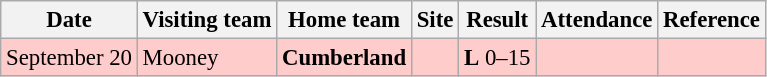<table class="wikitable" style="font-size:95%;">
<tr>
<th>Date</th>
<th>Visiting team</th>
<th>Home team</th>
<th>Site</th>
<th>Result</th>
<th>Attendance</th>
<th class="unsortable">Reference</th>
</tr>
<tr bgcolor=ffcccc>
<td>September 20</td>
<td>Mooney</td>
<td><strong>Cumberland</strong></td>
<td></td>
<td><strong>L</strong> 0–15</td>
<td></td>
<td></td>
</tr>
</table>
